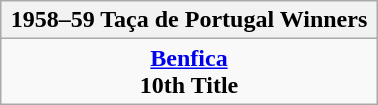<table class="wikitable" style="text-align: center; margin: 0 auto; width: 20%">
<tr>
<th>1958–59 Taça de Portugal Winners</th>
</tr>
<tr>
<td><strong><a href='#'>Benfica</a></strong><br><strong>10th Title</strong></td>
</tr>
</table>
